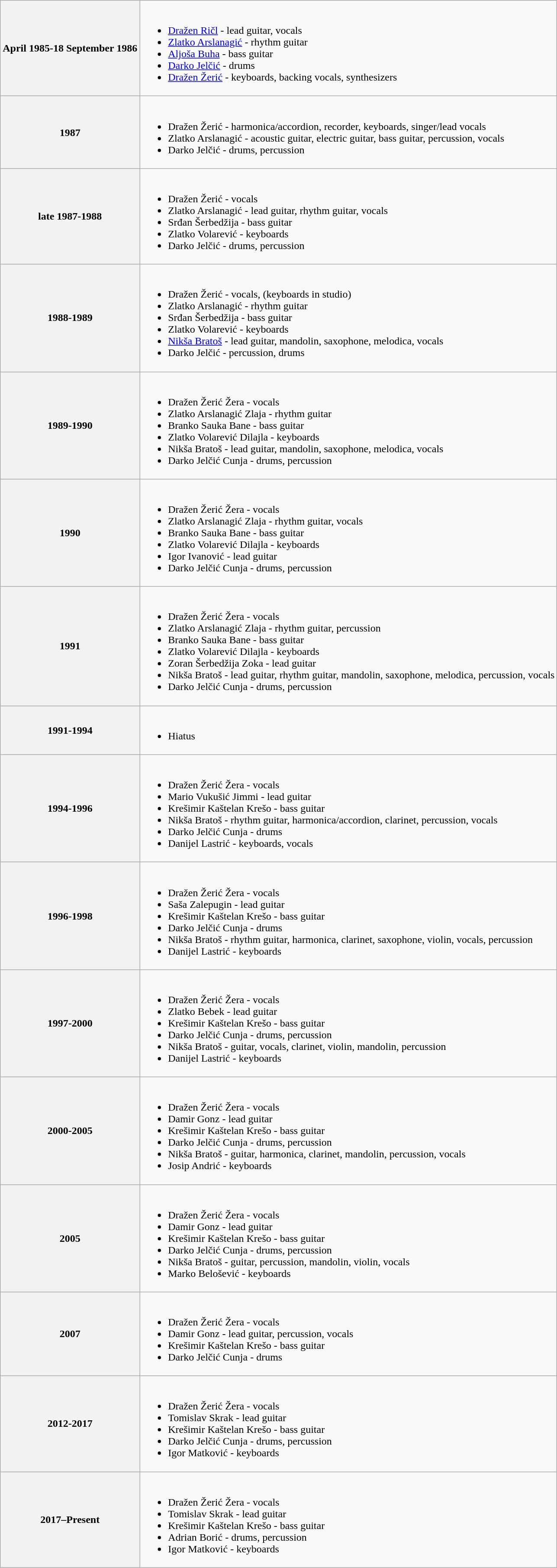<table class="wikitable">
<tr>
<th>April 1985-18 September 1986</th>
<td><br><ul><li><a href='#'>Dražen Ričl</a> - lead guitar, vocals</li><li><a href='#'>Zlatko Arslanagić</a> - rhythm guitar</li><li><a href='#'>Aljoša Buha</a> - bass guitar</li><li><a href='#'>Darko Jelčić</a> - drums</li><li><a href='#'>Dražen Žerić</a> - keyboards, backing vocals, synthesizers</li></ul></td>
</tr>
<tr>
<th>1987</th>
<td><br><ul><li>Dražen Žerić - harmonica/accordion, recorder, keyboards, singer/lead vocals</li><li>Zlatko Arslanagić - acoustic guitar, electric guitar, bass guitar, percussion, vocals</li><li>Darko Jelčić - drums, percussion</li></ul></td>
</tr>
<tr>
<th>late 1987-1988</th>
<td><br><ul><li>Dražen Žerić - vocals</li><li>Zlatko Arslanagić - lead guitar, rhythm guitar, vocals</li><li>Srđan Šerbedžija - bass guitar</li><li>Zlatko Volarević - keyboards</li><li>Darko Jelčić - drums, percussion</li></ul></td>
</tr>
<tr>
<th>1988-1989</th>
<td><br><ul><li>Dražen Žerić - vocals, (keyboards in studio)</li><li>Zlatko Arslanagić - rhythm guitar</li><li>Srđan Šerbedžija - bass guitar</li><li>Zlatko Volarević - keyboards</li><li><a href='#'>Nikša Bratoš</a> - lead guitar, mandolin, saxophone, melodica, vocals</li><li>Darko Jelčić - percussion, drums</li></ul></td>
</tr>
<tr>
<th>1989-1990</th>
<td><br><ul><li>Dražen Žerić Žera - vocals</li><li>Zlatko Arslanagić Zlaja - rhythm guitar</li><li>Branko Sauka Bane - bass guitar</li><li>Zlatko Volarević Dilajla - keyboards</li><li>Nikša Bratoš - lead guitar, mandolin, saxophone, melodica, vocals</li><li>Darko Jelčić Cunja - drums, percussion</li></ul></td>
</tr>
<tr>
<th>1990</th>
<td><br><ul><li>Dražen Žerić Žera - vocals</li><li>Zlatko Arslanagić Zlaja - rhythm guitar, vocals</li><li>Branko Sauka Bane - bass guitar</li><li>Zlatko Volarević Dilajla - keyboards</li><li>Igor Ivanović - lead guitar</li><li>Darko Jelčić Cunja - drums, percussion</li></ul></td>
</tr>
<tr>
<th>1991</th>
<td><br><ul><li>Dražen Žerić Žera - vocals</li><li>Zlatko Arslanagić Zlaja - rhythm guitar, percussion</li><li>Branko Sauka Bane - bass guitar</li><li>Zlatko Volarević Dilajla - keyboards</li><li>Zoran Šerbedžija Zoka - lead guitar</li><li>Nikša Bratoš - lead guitar, rhythm guitar, mandolin, saxophone, melodica, percussion, vocals</li><li>Darko Jelčić Cunja - drums, percussion</li></ul></td>
</tr>
<tr>
<th>1991-1994</th>
<td><br><ul><li>Hiatus</li></ul></td>
</tr>
<tr>
<th>1994-1996</th>
<td><br><ul><li>Dražen Žerić Žera - vocals</li><li>Mario Vukušić Jimmi - lead guitar</li><li>Krešimir Kaštelan Krešo - bass guitar</li><li>Nikša Bratoš - rhythm guitar, harmonica/accordion, clarinet, percussion, vocals</li><li>Darko Jelčić Cunja - drums</li><li>Danijel Lastrić - keyboards, vocals</li></ul></td>
</tr>
<tr>
<th>1996-1998</th>
<td><br><ul><li>Dražen Žerić Žera - vocals</li><li>Saša Zalepugin - lead guitar</li><li>Krešimir Kaštelan Krešo - bass guitar</li><li>Darko Jelčić Cunja - drums</li><li>Nikša Bratoš - rhythm guitar, harmonica, clarinet, saxophone, violin, vocals, percussion</li><li>Danijel Lastrić - keyboards</li></ul></td>
</tr>
<tr>
<th>1997-2000</th>
<td><br><ul><li>Dražen Žerić Žera - vocals</li><li>Zlatko Bebek - lead guitar</li><li>Krešimir Kaštelan Krešo - bass guitar</li><li>Darko Jelčić Cunja - drums, percussion</li><li>Nikša Bratoš - guitar, vocals, clarinet, violin, mandolin, percussion</li><li>Danijel Lastrić - keyboards</li></ul></td>
</tr>
<tr>
<th>2000-2005</th>
<td><br><ul><li>Dražen Žerić Žera - vocals</li><li>Damir Gonz - lead guitar</li><li>Krešimir Kaštelan Krešo - bass guitar</li><li>Darko Jelčić Cunja - drums, percussion</li><li>Nikša Bratoš - guitar, harmonica, clarinet, mandolin, percussion, vocals</li><li>Josip Andrić - keyboards</li></ul></td>
</tr>
<tr>
<th>2005</th>
<td><br><ul><li>Dražen Žerić Žera - vocals</li><li>Damir Gonz - lead guitar</li><li>Krešimir Kaštelan Krešo - bass guitar</li><li>Darko Jelčić Cunja - drums, percussion</li><li>Nikša Bratoš - guitar, percussion, mandolin, violin, vocals</li><li>Marko Belošević - keyboards</li></ul></td>
</tr>
<tr>
<th>2007</th>
<td><br><ul><li>Dražen Žerić Žera - vocals</li><li>Damir Gonz - lead guitar, percussion, vocals</li><li>Krešimir Kaštelan Krešo - bass guitar</li><li>Darko Jelčić Cunja - drums</li></ul></td>
</tr>
<tr>
<th>2012-2017</th>
<td><br><ul><li>Dražen Žerić Žera - vocals</li><li>Tomislav Skrak - lead guitar</li><li>Krešimir Kaštelan Krešo - bass guitar</li><li>Darko Jelčić Cunja - drums, percussion</li><li>Igor Matković - keyboards</li></ul></td>
</tr>
<tr>
<th>2017–Present</th>
<td><br><ul><li>Dražen Žerić Žera - vocals</li><li>Tomislav Skrak - lead guitar</li><li>Krešimir Kaštelan Krešo - bass guitar</li><li>Adrian Borić - drums, percussion</li><li>Igor Matković - keyboards</li></ul></td>
</tr>
</table>
